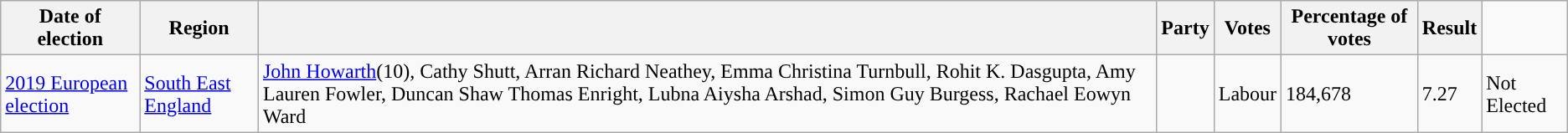<table class="wikitable">
<tr>
<th>Date of election</th>
<th>Region</th>
<th></th>
<th>Party</th>
<th>Votes</th>
<th>Percentage of votes</th>
<th>Result</th>
</tr>
<tr>
<td><a href='#'>2019 European election</a></td>
<td><a href='#'>South East England</a></td>
<td><a href='#'>John Howarth</a>(10), Cathy Shutt, Arran Richard Neathey, Emma Christina Turnbull, Rohit K. Dasgupta, Amy Lauren Fowler, Duncan Shaw Thomas Enright, Lubna Aiysha Arshad, Simon Guy Burgess, Rachael Eowyn Ward</td>
<td style="background-color: "></td>
<td>Labour</td>
<td>184,678</td>
<td>7.27</td>
<td>Not Elected</td>
</tr>
</table>
